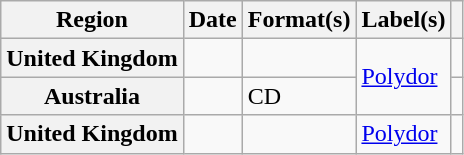<table class="wikitable plainrowheaders">
<tr>
<th scope="col">Region</th>
<th scope="col">Date</th>
<th scope="col">Format(s)</th>
<th scope="col">Label(s)</th>
<th scope="col"></th>
</tr>
<tr>
<th scope="row">United Kingdom</th>
<td></td>
<td></td>
<td rowspan="2"><a href='#'>Polydor</a></td>
<td></td>
</tr>
<tr>
<th scope="row">Australia</th>
<td></td>
<td>CD</td>
<td></td>
</tr>
<tr>
<th scope="row">United Kingdom</th>
<td></td>
<td></td>
<td rowspan="2"><a href='#'>Polydor</a></td>
<td></td>
</tr>
</table>
